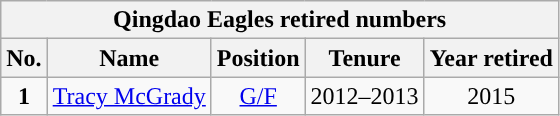<table class="wikitable" style="text-align:center">
<tr>
<th colspan="5">Qingdao Eagles retired numbers</th>
</tr>
<tr>
<th>No.</th>
<th>Name</th>
<th>Position</th>
<th>Tenure</th>
<th>Year retired</th>
</tr>
<tr>
<td><strong>1</strong></td>
<td><a href='#'>Tracy McGrady</a></td>
<td><a href='#'>G/F</a></td>
<td>2012–2013</td>
<td>2015</td>
</tr>
</table>
